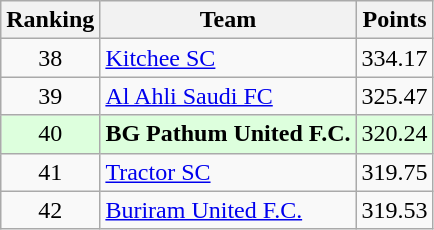<table class="wikitable" style="text-align: center;">
<tr>
<th>Ranking</th>
<th>Team</th>
<th>Points</th>
</tr>
<tr>
<td>38</td>
<td align=left> <a href='#'>Kitchee SC</a></td>
<td>334.17</td>
</tr>
<tr>
<td>39</td>
<td align=left> <a href='#'>Al Ahli Saudi FC</a></td>
<td>325.47</td>
</tr>
<tr bgcolor="#ddffdd">
<td>40</td>
<td align=left> <strong>BG Pathum United F.C.</strong></td>
<td>320.24</td>
</tr>
<tr>
<td>41</td>
<td align=left> <a href='#'>Tractor SC</a></td>
<td>319.75</td>
</tr>
<tr>
<td>42</td>
<td align=left> <a href='#'>Buriram United F.C.</a></td>
<td>319.53</td>
</tr>
</table>
